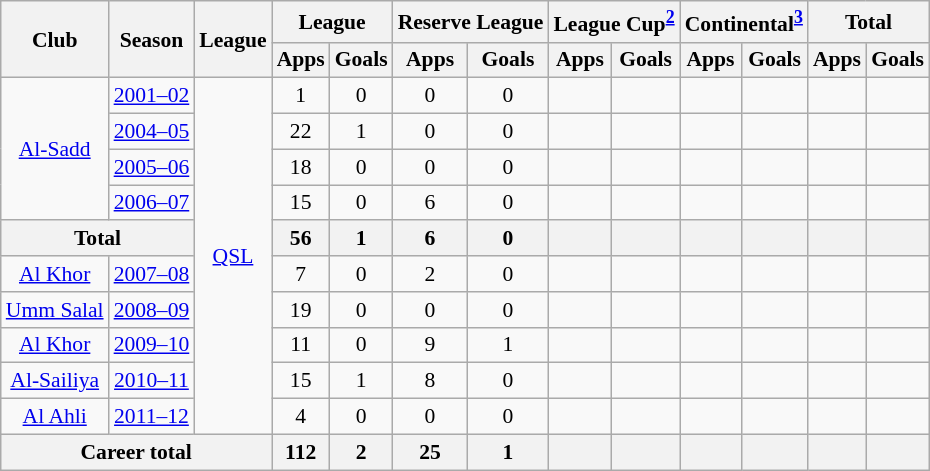<table class="wikitable" style="font-size:90%; text-align:center;">
<tr>
<th rowspan="2">Club</th>
<th rowspan="2">Season</th>
<th rowspan="2">League</th>
<th colspan="2">League</th>
<th colspan="2">Reserve League</th>
<th colspan="2">League Cup<sup><a href='#'>2</a></sup></th>
<th colspan="2">Continental<sup><a href='#'>3</a></sup></th>
<th colspan="2">Total</th>
</tr>
<tr>
<th>Apps</th>
<th>Goals</th>
<th>Apps</th>
<th>Goals</th>
<th>Apps</th>
<th>Goals</th>
<th>Apps</th>
<th>Goals</th>
<th>Apps</th>
<th>Goals</th>
</tr>
<tr>
<td rowspan="4"><a href='#'>Al-Sadd</a></td>
<td><a href='#'>2001–02</a></td>
<td rowspan="10" valign="center"><a href='#'>QSL</a></td>
<td>1</td>
<td>0</td>
<td>0</td>
<td>0</td>
<td></td>
<td></td>
<td></td>
<td></td>
<td></td>
<td></td>
</tr>
<tr>
<td><a href='#'>2004–05</a></td>
<td>22</td>
<td>1</td>
<td>0</td>
<td>0</td>
<td></td>
<td></td>
<td></td>
<td></td>
<td></td>
<td></td>
</tr>
<tr>
<td><a href='#'>2005–06</a></td>
<td>18</td>
<td>0</td>
<td>0</td>
<td>0</td>
<td></td>
<td></td>
<td></td>
<td></td>
<td></td>
<td></td>
</tr>
<tr>
<td><a href='#'>2006–07</a></td>
<td>15</td>
<td>0</td>
<td>6</td>
<td>0</td>
<td></td>
<td></td>
<td></td>
<td></td>
<td></td>
<td></td>
</tr>
<tr>
<th colspan="2">Total</th>
<th>56</th>
<th>1</th>
<th>6</th>
<th>0</th>
<th></th>
<th></th>
<th></th>
<th></th>
<th></th>
<th></th>
</tr>
<tr>
<td rowspan="1"><a href='#'>Al Khor</a></td>
<td><a href='#'>2007–08</a></td>
<td>7</td>
<td>0</td>
<td>2</td>
<td>0</td>
<td></td>
<td></td>
<td></td>
<td></td>
<td></td>
<td></td>
</tr>
<tr>
<td rowspan="1"><a href='#'>Umm Salal</a></td>
<td><a href='#'>2008–09</a></td>
<td>19</td>
<td>0</td>
<td>0</td>
<td>0</td>
<td></td>
<td></td>
<td></td>
<td></td>
<td></td>
<td></td>
</tr>
<tr>
<td rowspan="1"><a href='#'>Al Khor</a></td>
<td><a href='#'>2009–10</a></td>
<td>11</td>
<td>0</td>
<td>9</td>
<td>1</td>
<td></td>
<td></td>
<td></td>
<td></td>
<td></td>
<td></td>
</tr>
<tr>
<td rowspan="1"><a href='#'>Al-Sailiya</a></td>
<td><a href='#'>2010–11</a></td>
<td>15</td>
<td>1</td>
<td>8</td>
<td>0</td>
<td></td>
<td></td>
<td></td>
<td></td>
<td></td>
<td></td>
</tr>
<tr>
<td rowspan="1"><a href='#'>Al Ahli</a></td>
<td><a href='#'>2011–12</a></td>
<td>4</td>
<td>0</td>
<td>0</td>
<td>0</td>
<td></td>
<td></td>
<td></td>
<td></td>
<td></td>
<td></td>
</tr>
<tr>
<th colspan="3">Career total</th>
<th>112</th>
<th>2</th>
<th>25</th>
<th>1</th>
<th></th>
<th></th>
<th></th>
<th></th>
<th></th>
<th></th>
</tr>
</table>
